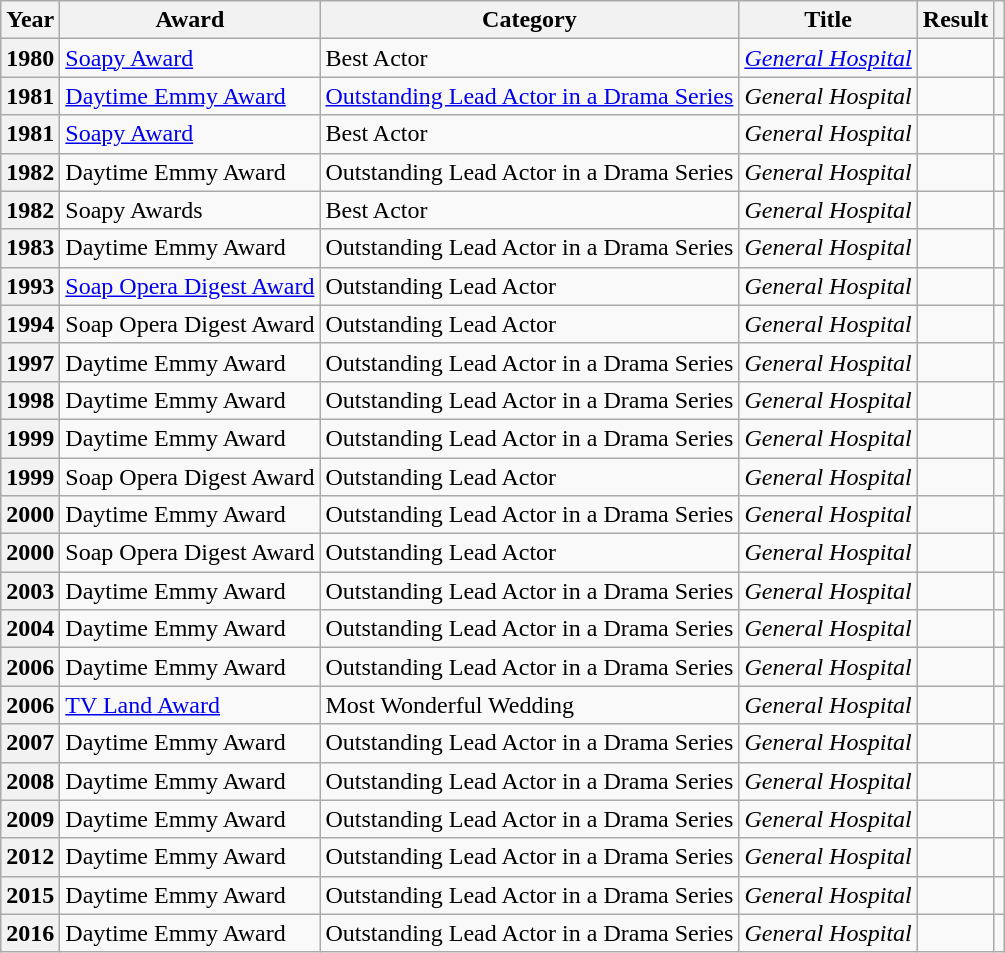<table class="wikitable sortable plainrowheaders">
<tr>
<th scope="col">Year</th>
<th scope="col">Award</th>
<th scope="col">Category</th>
<th scope="col">Title</th>
<th scope="col">Result</th>
<th scope="col" class="unsortable"></th>
</tr>
<tr>
<th scope="row" align=center>1980</th>
<td><a href='#'>Soapy Award</a></td>
<td>Best Actor</td>
<td><em><a href='#'>General Hospital</a></em></td>
<td></td>
<td align=center></td>
</tr>
<tr>
<th scope="row" align=center>1981</th>
<td><a href='#'>Daytime Emmy Award</a></td>
<td><a href='#'>Outstanding Lead Actor in a Drama Series</a></td>
<td><em>General Hospital</em></td>
<td></td>
<td align=center></td>
</tr>
<tr>
<th scope="row" align=center>1981</th>
<td><a href='#'>Soapy Award</a></td>
<td>Best Actor</td>
<td><em>General Hospital</em></td>
<td></td>
<td align=center></td>
</tr>
<tr>
<th scope="row" align=center>1982</th>
<td>Daytime Emmy Award</td>
<td>Outstanding Lead Actor in a Drama Series</td>
<td><em>General Hospital</em></td>
<td></td>
<td align=center></td>
</tr>
<tr>
<th scope="row" align=center>1982</th>
<td>Soapy Awards</td>
<td>Best Actor</td>
<td><em>General Hospital</em></td>
<td></td>
<td align=center></td>
</tr>
<tr>
<th scope="row" align=center>1983</th>
<td>Daytime Emmy Award</td>
<td>Outstanding Lead Actor in a Drama Series</td>
<td><em>General Hospital</em></td>
<td></td>
<td align=center></td>
</tr>
<tr>
<th scope="row" align=center>1993</th>
<td><a href='#'>Soap Opera Digest Award</a></td>
<td>Outstanding Lead Actor</td>
<td><em>General Hospital</em></td>
<td></td>
<td></td>
</tr>
<tr>
<th scope="row" align=center>1994</th>
<td>Soap Opera Digest Award</td>
<td>Outstanding Lead Actor</td>
<td><em>General Hospital</em></td>
<td></td>
<td></td>
</tr>
<tr>
<th scope="row" align=center>1997</th>
<td>Daytime Emmy Award</td>
<td>Outstanding Lead Actor in a Drama Series</td>
<td><em>General Hospital</em></td>
<td></td>
<td align=center></td>
</tr>
<tr>
<th scope="row" align=center>1998</th>
<td>Daytime Emmy Award</td>
<td>Outstanding Lead Actor in a Drama Series</td>
<td><em>General Hospital</em></td>
<td></td>
<td align=center></td>
</tr>
<tr>
<th scope="row" align=center>1999</th>
<td>Daytime Emmy Award</td>
<td>Outstanding Lead Actor in a Drama Series</td>
<td><em>General Hospital</em></td>
<td></td>
<td align=center></td>
</tr>
<tr>
<th scope="row" align=center>1999</th>
<td>Soap Opera Digest Award</td>
<td>Outstanding Lead Actor</td>
<td><em>General Hospital</em></td>
<td></td>
<td align=center></td>
</tr>
<tr>
<th scope="row" align=center>2000</th>
<td>Daytime Emmy Award</td>
<td>Outstanding Lead Actor in a Drama Series</td>
<td><em>General Hospital</em></td>
<td></td>
<td align=center></td>
</tr>
<tr>
<th scope="row" align=center>2000</th>
<td>Soap Opera Digest Award</td>
<td>Outstanding Lead Actor</td>
<td><em>General Hospital</em></td>
<td></td>
<td align=center></td>
</tr>
<tr>
<th scope="row" align=center>2003</th>
<td>Daytime Emmy Award</td>
<td>Outstanding Lead Actor in a Drama Series</td>
<td><em>General Hospital</em></td>
<td></td>
<td align=center></td>
</tr>
<tr>
<th scope="row" align=center>2004</th>
<td>Daytime Emmy Award</td>
<td>Outstanding Lead Actor in a Drama Series</td>
<td><em>General Hospital</em></td>
<td></td>
<td align=center></td>
</tr>
<tr>
<th scope="row" align=center>2006</th>
<td>Daytime Emmy Award</td>
<td>Outstanding Lead Actor in a Drama Series</td>
<td><em>General Hospital</em></td>
<td></td>
<td align=center></td>
</tr>
<tr>
<th scope="row" align=center>2006</th>
<td><a href='#'>TV Land Award</a></td>
<td>Most Wonderful Wedding </td>
<td><em>General Hospital</em></td>
<td></td>
<td></td>
</tr>
<tr>
<th scope="row" align=center>2007</th>
<td>Daytime Emmy Award</td>
<td>Outstanding Lead Actor in a Drama Series</td>
<td><em>General Hospital</em></td>
<td></td>
<td align=center></td>
</tr>
<tr>
<th scope="row" align=center>2008</th>
<td>Daytime Emmy Award</td>
<td>Outstanding Lead Actor in a Drama Series</td>
<td><em>General Hospital</em></td>
<td></td>
<td align=center></td>
</tr>
<tr>
<th scope="row" align=center>2009</th>
<td>Daytime Emmy Award</td>
<td>Outstanding Lead Actor in a Drama Series</td>
<td><em>General Hospital</em></td>
<td></td>
<td align=center></td>
</tr>
<tr>
<th scope="row" align=center>2012</th>
<td>Daytime Emmy Award</td>
<td>Outstanding Lead Actor in a Drama Series</td>
<td><em>General Hospital</em></td>
<td></td>
<td align=center></td>
</tr>
<tr>
<th scope="row" align=center>2015</th>
<td>Daytime Emmy Award</td>
<td>Outstanding Lead Actor in a Drama Series</td>
<td><em>General Hospital</em></td>
<td></td>
<td align=center></td>
</tr>
<tr>
<th scope="row" align=center>2016</th>
<td>Daytime Emmy Award</td>
<td>Outstanding Lead Actor in a Drama Series</td>
<td><em>General Hospital</em></td>
<td></td>
<td align=center></td>
</tr>
</table>
